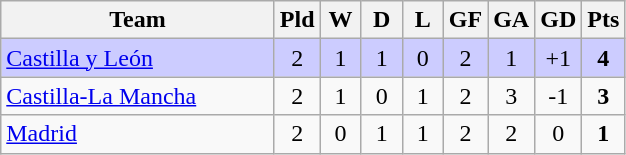<table class="wikitable" style="text-align:center;">
<tr>
<th width=175>Team</th>
<th width=20 abbr="Played">Pld</th>
<th width=20 abbr="Won">W</th>
<th width=20 abbr="Drawn">D</th>
<th width=20 abbr="Lost">L</th>
<th width=20 abbr="Goals for">GF</th>
<th width=20 abbr="Goals against">GA</th>
<th width=20 abbr="Goal difference">GD</th>
<th width=20 abbr="Points">Pts</th>
</tr>
<tr bgcolor=#ccccff>
<td align=left>  <a href='#'>Castilla y León</a></td>
<td>2</td>
<td>1</td>
<td>1</td>
<td>0</td>
<td>2</td>
<td>1</td>
<td>+1</td>
<td><strong>4</strong></td>
</tr>
<tr>
<td align=left> <a href='#'>Castilla-La Mancha</a></td>
<td>2</td>
<td>1</td>
<td>0</td>
<td>1</td>
<td>2</td>
<td>3</td>
<td>-1</td>
<td><strong>3</strong></td>
</tr>
<tr>
<td align=left> <a href='#'>Madrid</a></td>
<td>2</td>
<td>0</td>
<td>1</td>
<td>1</td>
<td>2</td>
<td>2</td>
<td>0</td>
<td><strong>1</strong></td>
</tr>
</table>
